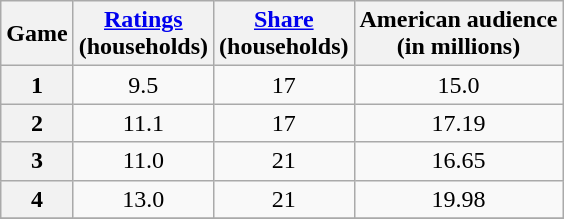<table class="wikitable" style="text-align:center;">
<tr>
<th>Game</th>
<th><a href='#'>Ratings</a><br>(households)</th>
<th><a href='#'>Share</a><br>(households)</th>
<th>American audience<br>(in millions)</th>
</tr>
<tr>
<th>1</th>
<td>9.5</td>
<td>17</td>
<td>15.0</td>
</tr>
<tr>
<th>2</th>
<td>11.1</td>
<td>17</td>
<td>17.19</td>
</tr>
<tr>
<th>3</th>
<td>11.0</td>
<td>21</td>
<td>16.65</td>
</tr>
<tr>
<th>4</th>
<td>13.0</td>
<td>21</td>
<td>19.98</td>
</tr>
<tr>
</tr>
</table>
